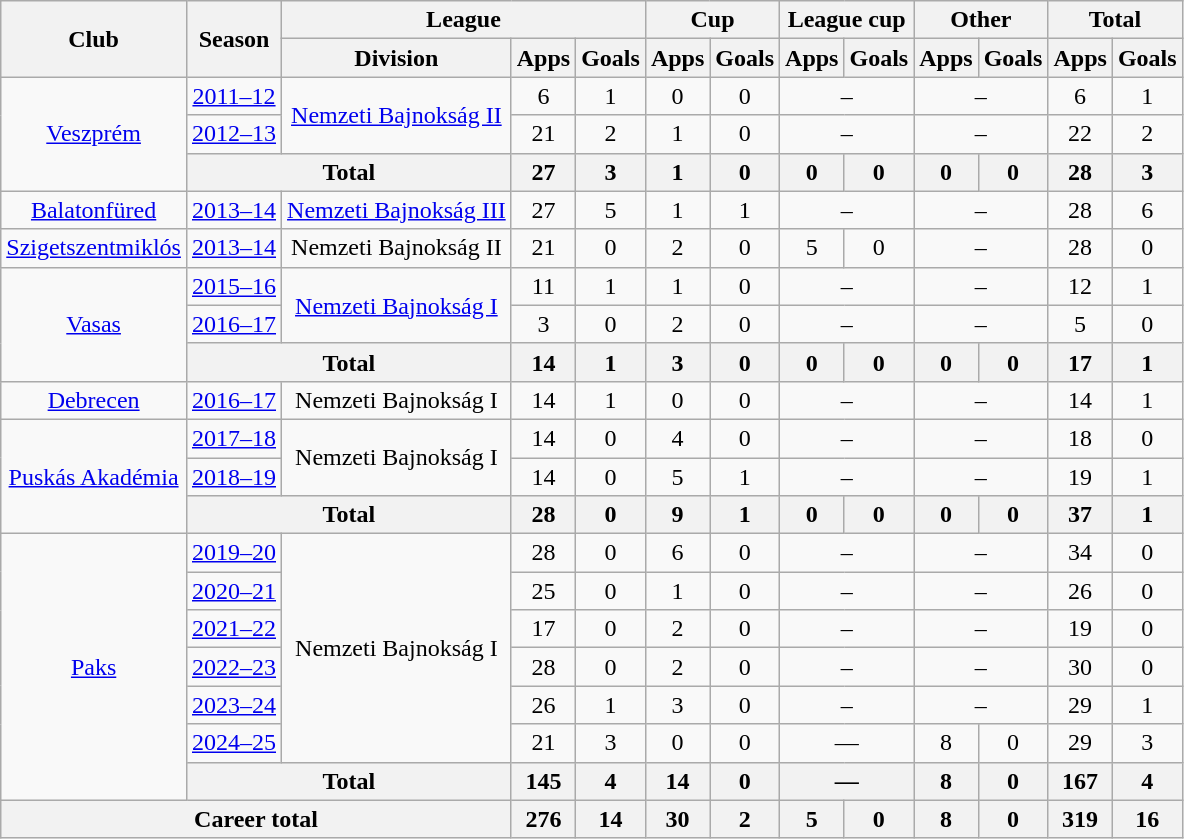<table class="wikitable" style="text-align:center">
<tr>
<th rowspan="2">Club</th>
<th rowspan="2">Season</th>
<th colspan="3">League</th>
<th colspan="2">Cup</th>
<th colspan="2">League cup</th>
<th colspan="2">Other</th>
<th colspan="2">Total</th>
</tr>
<tr>
<th>Division</th>
<th>Apps</th>
<th>Goals</th>
<th>Apps</th>
<th>Goals</th>
<th>Apps</th>
<th>Goals</th>
<th>Apps</th>
<th>Goals</th>
<th>Apps</th>
<th>Goals</th>
</tr>
<tr>
<td rowspan="3"><a href='#'>Veszprém</a></td>
<td><a href='#'>2011–12</a></td>
<td rowspan="2"><a href='#'>Nemzeti Bajnokság II</a></td>
<td>6</td>
<td>1</td>
<td>0</td>
<td>0</td>
<td colspan=2>–</td>
<td colspan=2>–</td>
<td>6</td>
<td>1</td>
</tr>
<tr>
<td><a href='#'>2012–13</a></td>
<td>21</td>
<td>2</td>
<td>1</td>
<td>0</td>
<td colspan=2>–</td>
<td colspan=2>–</td>
<td>22</td>
<td>2</td>
</tr>
<tr>
<th colspan="2">Total</th>
<th>27</th>
<th>3</th>
<th>1</th>
<th>0</th>
<th>0</th>
<th>0</th>
<th>0</th>
<th>0</th>
<th>28</th>
<th>3</th>
</tr>
<tr>
<td><a href='#'>Balatonfüred</a></td>
<td><a href='#'>2013–14</a></td>
<td><a href='#'>Nemzeti Bajnokság III</a></td>
<td>27</td>
<td>5</td>
<td>1</td>
<td>1</td>
<td colspan=2>–</td>
<td colspan=2>–</td>
<td>28</td>
<td>6</td>
</tr>
<tr>
<td><a href='#'>Szigetszentmiklós</a></td>
<td><a href='#'>2013–14</a></td>
<td>Nemzeti Bajnokság II</td>
<td>21</td>
<td>0</td>
<td>2</td>
<td>0</td>
<td>5</td>
<td>0</td>
<td colspan=2>–</td>
<td>28</td>
<td>0</td>
</tr>
<tr>
<td rowspan="3"><a href='#'>Vasas</a></td>
<td><a href='#'>2015–16</a></td>
<td rowspan="2"><a href='#'>Nemzeti Bajnokság I</a></td>
<td>11</td>
<td>1</td>
<td>1</td>
<td>0</td>
<td colspan=2>–</td>
<td colspan=2>–</td>
<td>12</td>
<td>1</td>
</tr>
<tr>
<td><a href='#'>2016–17</a></td>
<td>3</td>
<td>0</td>
<td>2</td>
<td>0</td>
<td colspan=2>–</td>
<td colspan=2>–</td>
<td>5</td>
<td>0</td>
</tr>
<tr>
<th colspan="2">Total</th>
<th>14</th>
<th>1</th>
<th>3</th>
<th>0</th>
<th>0</th>
<th>0</th>
<th>0</th>
<th>0</th>
<th>17</th>
<th>1</th>
</tr>
<tr>
<td><a href='#'>Debrecen</a></td>
<td><a href='#'>2016–17</a></td>
<td>Nemzeti Bajnokság I</td>
<td>14</td>
<td>1</td>
<td>0</td>
<td>0</td>
<td colspan=2>–</td>
<td colspan=2>–</td>
<td>14</td>
<td>1</td>
</tr>
<tr>
<td rowspan="3"><a href='#'>Puskás Akadémia</a></td>
<td><a href='#'>2017–18</a></td>
<td rowspan="2">Nemzeti Bajnokság I</td>
<td>14</td>
<td>0</td>
<td>4</td>
<td>0</td>
<td colspan=2>–</td>
<td colspan=2>–</td>
<td>18</td>
<td>0</td>
</tr>
<tr>
<td><a href='#'>2018–19</a></td>
<td>14</td>
<td>0</td>
<td>5</td>
<td>1</td>
<td colspan=2>–</td>
<td colspan=2>–</td>
<td>19</td>
<td>1</td>
</tr>
<tr>
<th colspan="2">Total</th>
<th>28</th>
<th>0</th>
<th>9</th>
<th>1</th>
<th>0</th>
<th>0</th>
<th>0</th>
<th>0</th>
<th>37</th>
<th>1</th>
</tr>
<tr>
<td rowspan="7"><a href='#'>Paks</a></td>
<td><a href='#'>2019–20</a></td>
<td rowspan="6">Nemzeti Bajnokság I</td>
<td>28</td>
<td>0</td>
<td>6</td>
<td>0</td>
<td colspan=2>–</td>
<td colspan=2>–</td>
<td>34</td>
<td>0</td>
</tr>
<tr>
<td><a href='#'>2020–21</a></td>
<td>25</td>
<td>0</td>
<td>1</td>
<td>0</td>
<td colspan=2>–</td>
<td colspan=2>–</td>
<td>26</td>
<td>0</td>
</tr>
<tr>
<td><a href='#'>2021–22</a></td>
<td>17</td>
<td>0</td>
<td>2</td>
<td>0</td>
<td colspan=2>–</td>
<td colspan=2>–</td>
<td>19</td>
<td>0</td>
</tr>
<tr>
<td><a href='#'>2022–23</a></td>
<td>28</td>
<td>0</td>
<td>2</td>
<td>0</td>
<td colspan=2>–</td>
<td colspan=2>–</td>
<td>30</td>
<td>0</td>
</tr>
<tr>
<td><a href='#'>2023–24</a></td>
<td>26</td>
<td>1</td>
<td>3</td>
<td>0</td>
<td colspan=2>–</td>
<td colspan=2>–</td>
<td>29</td>
<td>1</td>
</tr>
<tr>
<td><a href='#'>2024–25</a></td>
<td>21</td>
<td>3</td>
<td>0</td>
<td>0</td>
<td colspan="2">—</td>
<td>8</td>
<td>0</td>
<td>29</td>
<td>3</td>
</tr>
<tr>
<th colspan="2">Total</th>
<th>145</th>
<th>4</th>
<th>14</th>
<th>0</th>
<th colspan="2">—</th>
<th>8</th>
<th>0</th>
<th>167</th>
<th>4</th>
</tr>
<tr>
<th colspan="3"><strong>Career total</strong></th>
<th>276</th>
<th>14</th>
<th>30</th>
<th>2</th>
<th>5</th>
<th>0</th>
<th>8</th>
<th>0</th>
<th>319</th>
<th>16</th>
</tr>
</table>
